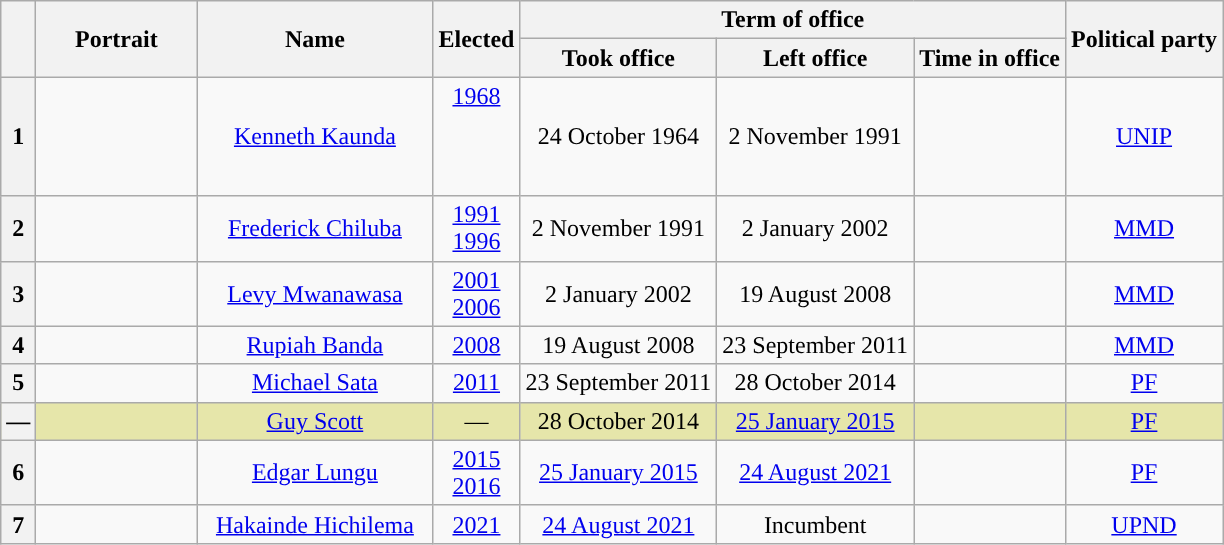<table class="wikitable" style="text-align:center">
<tr>
<th rowspan="2"></th>
<th rowspan="2" style="width:100px;">Portrait</th>
<th rowspan="2" width="150">Name<br></th>
<th rowspan="2">Elected</th>
<th colspan="3">Term of office</th>
<th rowspan="2">Political party</th>
</tr>
<tr>
<th>Took office</th>
<th>Left office</th>
<th>Time in office</th>
</tr>
<tr>
<th style="background:">1</th>
<td></td>
<td><a href='#'>Kenneth Kaunda</a><br></td>
<td><a href='#'>1968</a><br><br><br><br></td>
<td>24 October 1964</td>
<td>2 November 1991</td>
<td></td>
<td><a href='#'>UNIP</a></td>
</tr>
<tr>
<th style="background:">2</th>
<td></td>
<td><a href='#'>Frederick Chiluba</a><br></td>
<td><a href='#'>1991</a><br><a href='#'>1996</a></td>
<td>2 November 1991</td>
<td>2 January 2002</td>
<td></td>
<td><a href='#'>MMD</a></td>
</tr>
<tr>
<th style="background:">3</th>
<td></td>
<td><a href='#'>Levy Mwanawasa</a><br></td>
<td><a href='#'>2001</a><br><a href='#'>2006</a></td>
<td>2 January 2002</td>
<td>19 August 2008</td>
<td></td>
<td><a href='#'>MMD</a></td>
</tr>
<tr>
<th style="background:">4</th>
<td></td>
<td><a href='#'>Rupiah Banda</a><br></td>
<td><a href='#'>2008</a></td>
<td>19 August 2008</td>
<td>23 September 2011</td>
<td></td>
<td><a href='#'>MMD</a></td>
</tr>
<tr>
<th style="background:">5</th>
<td></td>
<td><a href='#'>Michael Sata</a><br></td>
<td><a href='#'>2011</a></td>
<td>23 September 2011</td>
<td>28 October 2014</td>
<td></td>
<td><a href='#'>PF</a></td>
</tr>
<tr style="background:#e6e6aa;">
<th style="background:">—</th>
<td></td>
<td><a href='#'>Guy Scott</a><br></td>
<td>—</td>
<td>28 October 2014</td>
<td><a href='#'>25 January 2015</a></td>
<td></td>
<td><a href='#'>PF</a></td>
</tr>
<tr>
<th style="background:">6</th>
<td></td>
<td><a href='#'>Edgar Lungu</a><br></td>
<td><a href='#'>2015</a><br><a href='#'>2016</a></td>
<td><a href='#'>25 January 2015</a></td>
<td><a href='#'>24 August 2021</a></td>
<td></td>
<td><a href='#'>PF</a></td>
</tr>
<tr>
<th style="background:">7</th>
<td></td>
<td><a href='#'>Hakainde Hichilema</a><br></td>
<td><a href='#'>2021</a></td>
<td><a href='#'>24 August 2021</a></td>
<td>Incumbent</td>
<td></td>
<td><a href='#'>UPND</a></td>
</tr>
</table>
